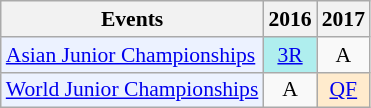<table class="wikitable" style="font-size: 90%; text-align:center">
<tr>
<th>Events</th>
<th>2016</th>
<th>2017</th>
</tr>
<tr>
<td bgcolor="#ECF2FF"; align="left"><a href='#'>Asian Junior Championships</a></td>
<td bgcolor="#afeeee"><a href='#'>3R</a></td>
<td>A</td>
</tr>
<tr>
<td bgcolor="#ECF2FF"; align="left"><a href='#'>World Junior Championships</a></td>
<td>A</td>
<td bgcolor=FFEBCD><a href='#'>QF</a></td>
</tr>
</table>
